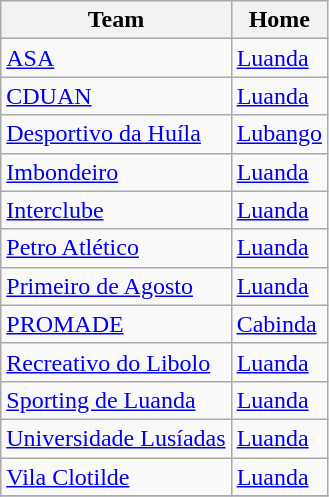<table class="wikitable">
<tr>
<th>Team</th>
<th>Home</th>
</tr>
<tr>
<td><a href='#'>ASA</a></td>
<td><a href='#'>Luanda</a></td>
</tr>
<tr>
<td><a href='#'>CDUAN</a></td>
<td><a href='#'>Luanda</a></td>
</tr>
<tr>
<td><a href='#'>Desportivo da Huíla</a></td>
<td><a href='#'>Lubango</a></td>
</tr>
<tr>
<td><a href='#'>Imbondeiro</a></td>
<td><a href='#'>Luanda</a></td>
</tr>
<tr>
<td><a href='#'>Interclube</a></td>
<td><a href='#'>Luanda</a></td>
</tr>
<tr>
<td><a href='#'>Petro Atlético</a></td>
<td><a href='#'>Luanda</a></td>
</tr>
<tr>
<td><a href='#'>Primeiro de Agosto</a></td>
<td><a href='#'>Luanda</a></td>
</tr>
<tr>
<td><a href='#'>PROMADE</a></td>
<td><a href='#'>Cabinda</a></td>
</tr>
<tr>
<td><a href='#'>Recreativo do Libolo</a></td>
<td><a href='#'>Luanda</a></td>
</tr>
<tr>
<td><a href='#'>Sporting de Luanda</a></td>
<td><a href='#'>Luanda</a></td>
</tr>
<tr>
<td><a href='#'>Universidade Lusíadas</a></td>
<td><a href='#'>Luanda</a></td>
</tr>
<tr>
<td><a href='#'>Vila Clotilde</a></td>
<td><a href='#'>Luanda</a></td>
</tr>
<tr>
</tr>
</table>
